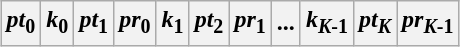<table class="wikitable" style="margin-left: auto; margin-right: auto; border: none;">
<tr>
<th><em>pt</em><sub>0</sub></th>
<th><em>k</em><sub>0</sub></th>
<th><em>pt</em><sub>1</sub></th>
<th><em>pr</em><sub>0</sub></th>
<th><em>k</em><sub>1</sub></th>
<th><em>pt</em><sub>2</sub></th>
<th><em>pr</em><sub>1</sub></th>
<th>...</th>
<th><em>k</em><sub><em>K</em>-1</sub></th>
<th><em>pt</em><sub><em>K</em></sub></th>
<th><em>pr</em><sub><em>K</em>-1</sub></th>
</tr>
</table>
